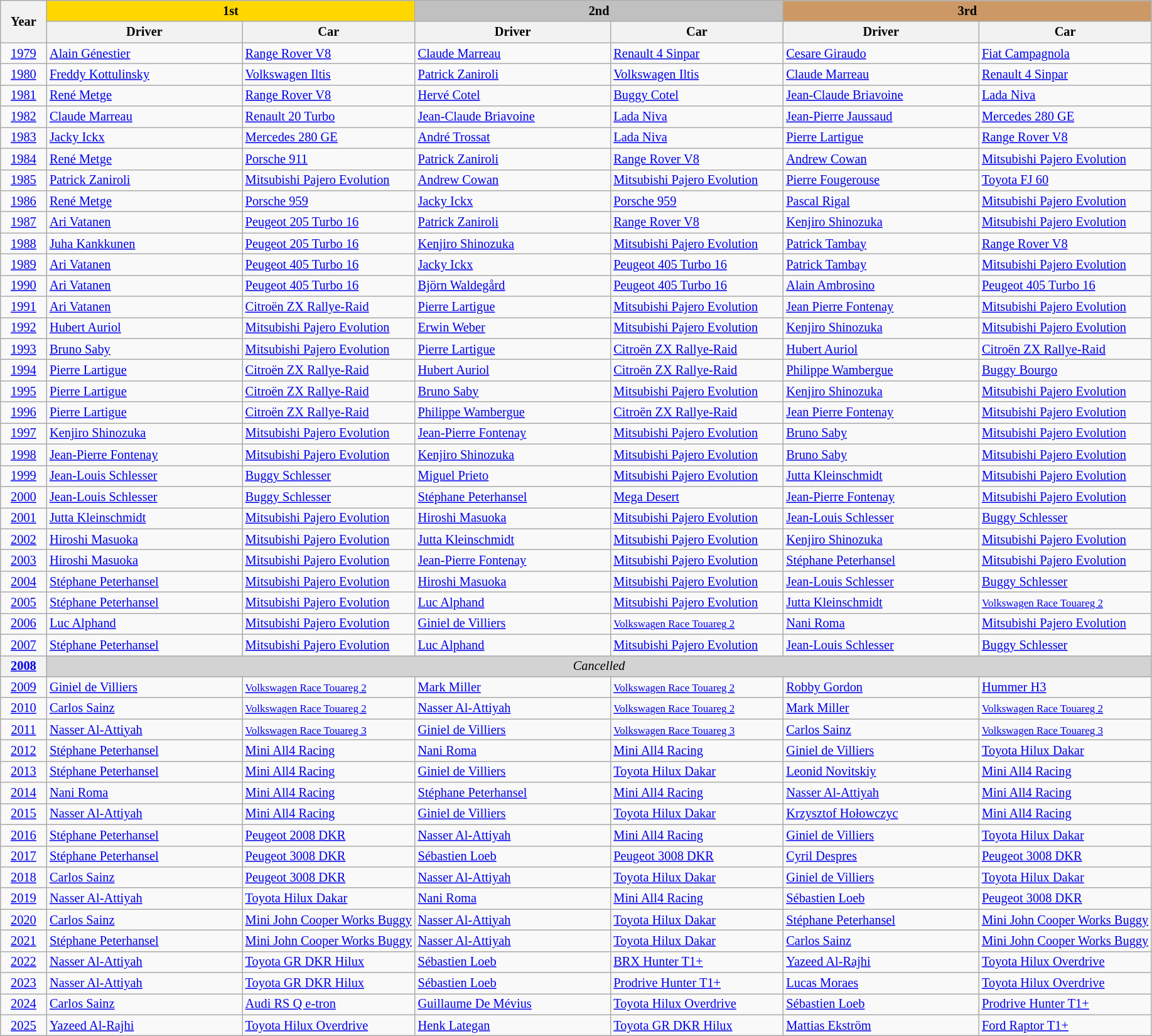<table class="wikitable" style="font-size:85%; text-align:left;">
<tr>
<th rowspan=2 width=4%>Year</th>
<th colspan=2 style="width:32%; background:gold">1st</th>
<th colspan=2 style="width:32%; background:silver">2nd</th>
<th colspan=2 style="width:32%; background:#cc9966">3rd</th>
</tr>
<tr>
<th width=17%>Driver</th>
<th width=15%>Car</th>
<th width=17%>Driver</th>
<th width=15%>Car</th>
<th width=17%>Driver</th>
<th width=15%>Car</th>
</tr>
<tr>
<td align=center><a href='#'>1979</a></td>
<td> <a href='#'>Alain Génestier</a></td>
<td><a href='#'>Range Rover V8</a></td>
<td> <a href='#'>Claude Marreau</a></td>
<td><a href='#'>Renault 4 Sinpar</a></td>
<td> <a href='#'>Cesare Giraudo</a></td>
<td><a href='#'>Fiat Campagnola</a></td>
</tr>
<tr>
<td align=center><a href='#'>1980</a></td>
<td> <a href='#'>Freddy Kottulinsky</a></td>
<td><a href='#'>Volkswagen Iltis</a></td>
<td> <a href='#'>Patrick Zaniroli</a></td>
<td><a href='#'>Volkswagen Iltis</a></td>
<td> <a href='#'>Claude Marreau</a></td>
<td><a href='#'>Renault 4 Sinpar</a></td>
</tr>
<tr>
<td align=center><a href='#'>1981</a></td>
<td> <a href='#'>René Metge</a></td>
<td><a href='#'>Range Rover V8</a></td>
<td> <a href='#'>Hervé Cotel</a></td>
<td><a href='#'>Buggy Cotel</a></td>
<td> <a href='#'>Jean-Claude Briavoine</a></td>
<td><a href='#'>Lada Niva</a></td>
</tr>
<tr>
<td align=center><a href='#'>1982</a></td>
<td> <a href='#'>Claude Marreau</a></td>
<td><a href='#'>Renault 20 Turbo</a></td>
<td> <a href='#'>Jean-Claude Briavoine</a></td>
<td><a href='#'>Lada Niva</a></td>
<td> <a href='#'>Jean-Pierre Jaussaud</a></td>
<td><a href='#'>Mercedes 280 GE</a></td>
</tr>
<tr>
<td align=center><a href='#'>1983</a></td>
<td> <a href='#'>Jacky Ickx</a></td>
<td><a href='#'>Mercedes 280 GE</a></td>
<td> <a href='#'>André Trossat</a></td>
<td><a href='#'>Lada Niva</a></td>
<td> <a href='#'>Pierre Lartigue</a></td>
<td><a href='#'>Range Rover V8</a></td>
</tr>
<tr>
<td align=center><a href='#'>1984</a></td>
<td> <a href='#'>René Metge</a></td>
<td><a href='#'>Porsche 911</a></td>
<td> <a href='#'>Patrick Zaniroli</a></td>
<td><a href='#'>Range Rover V8</a></td>
<td> <a href='#'>Andrew Cowan</a></td>
<td><a href='#'>Mitsubishi Pajero Evolution</a></td>
</tr>
<tr>
<td align=center><a href='#'>1985</a></td>
<td> <a href='#'>Patrick Zaniroli</a></td>
<td><a href='#'>Mitsubishi Pajero Evolution</a></td>
<td> <a href='#'>Andrew Cowan</a></td>
<td><a href='#'>Mitsubishi Pajero Evolution</a></td>
<td> <a href='#'>Pierre Fougerouse</a></td>
<td><a href='#'>Toyota FJ 60</a></td>
</tr>
<tr>
<td align=center><a href='#'>1986</a></td>
<td> <a href='#'>René Metge</a></td>
<td><a href='#'>Porsche 959</a></td>
<td> <a href='#'>Jacky Ickx</a></td>
<td><a href='#'>Porsche 959</a></td>
<td> <a href='#'>Pascal Rigal</a></td>
<td><a href='#'>Mitsubishi Pajero Evolution</a></td>
</tr>
<tr>
<td align=center><a href='#'>1987</a></td>
<td> <a href='#'>Ari Vatanen</a></td>
<td><a href='#'>Peugeot 205 Turbo 16</a></td>
<td> <a href='#'>Patrick Zaniroli</a></td>
<td><a href='#'>Range Rover V8</a></td>
<td> <a href='#'>Kenjiro Shinozuka</a></td>
<td><a href='#'>Mitsubishi Pajero Evolution</a></td>
</tr>
<tr>
<td align=center><a href='#'>1988</a></td>
<td> <a href='#'>Juha Kankkunen</a></td>
<td><a href='#'>Peugeot 205 Turbo 16</a></td>
<td> <a href='#'>Kenjiro Shinozuka</a></td>
<td><a href='#'>Mitsubishi Pajero Evolution</a></td>
<td> <a href='#'>Patrick Tambay</a></td>
<td><a href='#'>Range Rover V8</a></td>
</tr>
<tr>
<td align=center><a href='#'>1989</a></td>
<td> <a href='#'>Ari Vatanen</a></td>
<td><a href='#'>Peugeot 405 Turbo 16</a></td>
<td> <a href='#'>Jacky Ickx</a></td>
<td><a href='#'>Peugeot 405 Turbo 16</a></td>
<td> <a href='#'>Patrick Tambay</a></td>
<td><a href='#'>Mitsubishi Pajero Evolution</a></td>
</tr>
<tr>
<td align=center><a href='#'>1990</a></td>
<td> <a href='#'>Ari Vatanen</a></td>
<td><a href='#'>Peugeot 405 Turbo 16</a></td>
<td> <a href='#'>Björn Waldegård</a></td>
<td><a href='#'>Peugeot 405 Turbo 16</a></td>
<td> <a href='#'>Alain Ambrosino</a></td>
<td><a href='#'>Peugeot 405 Turbo 16</a></td>
</tr>
<tr>
<td align=center><a href='#'>1991</a></td>
<td> <a href='#'>Ari Vatanen</a></td>
<td><a href='#'>Citroën ZX Rallye-Raid</a></td>
<td> <a href='#'>Pierre Lartigue</a></td>
<td><a href='#'>Mitsubishi Pajero Evolution</a></td>
<td> <a href='#'>Jean Pierre Fontenay</a></td>
<td><a href='#'>Mitsubishi Pajero Evolution</a></td>
</tr>
<tr>
<td align=center><a href='#'>1992</a></td>
<td> <a href='#'>Hubert Auriol</a></td>
<td><a href='#'>Mitsubishi Pajero Evolution</a></td>
<td> <a href='#'>Erwin Weber</a></td>
<td><a href='#'>Mitsubishi Pajero Evolution</a></td>
<td> <a href='#'>Kenjiro Shinozuka</a></td>
<td><a href='#'>Mitsubishi Pajero Evolution</a></td>
</tr>
<tr>
<td align=center><a href='#'>1993</a></td>
<td> <a href='#'>Bruno Saby</a></td>
<td><a href='#'>Mitsubishi Pajero Evolution</a></td>
<td> <a href='#'>Pierre Lartigue</a></td>
<td><a href='#'>Citroën ZX Rallye-Raid</a></td>
<td> <a href='#'>Hubert Auriol</a></td>
<td><a href='#'>Citroën ZX Rallye-Raid</a></td>
</tr>
<tr>
<td align=center><a href='#'>1994</a></td>
<td> <a href='#'>Pierre Lartigue</a></td>
<td><a href='#'>Citroën ZX Rallye-Raid</a></td>
<td> <a href='#'>Hubert Auriol</a></td>
<td><a href='#'>Citroën ZX Rallye-Raid</a></td>
<td> <a href='#'>Philippe Wambergue</a></td>
<td><a href='#'>Buggy Bourgo</a></td>
</tr>
<tr>
<td align=center><a href='#'>1995</a></td>
<td> <a href='#'>Pierre Lartigue</a></td>
<td><a href='#'>Citroën ZX Rallye-Raid</a></td>
<td> <a href='#'>Bruno Saby</a></td>
<td><a href='#'>Mitsubishi Pajero Evolution</a></td>
<td> <a href='#'>Kenjiro Shinozuka</a></td>
<td><a href='#'>Mitsubishi Pajero Evolution</a></td>
</tr>
<tr>
<td align=center><a href='#'>1996</a></td>
<td> <a href='#'>Pierre Lartigue</a></td>
<td><a href='#'>Citroën ZX Rallye-Raid</a></td>
<td> <a href='#'>Philippe Wambergue</a></td>
<td><a href='#'>Citroën ZX Rallye-Raid</a></td>
<td> <a href='#'>Jean Pierre Fontenay</a></td>
<td><a href='#'>Mitsubishi Pajero Evolution</a></td>
</tr>
<tr>
<td align=center><a href='#'>1997</a></td>
<td> <a href='#'>Kenjiro Shinozuka</a></td>
<td><a href='#'>Mitsubishi Pajero Evolution</a></td>
<td> <a href='#'>Jean-Pierre Fontenay</a></td>
<td><a href='#'>Mitsubishi Pajero Evolution</a></td>
<td> <a href='#'>Bruno Saby</a></td>
<td><a href='#'>Mitsubishi Pajero Evolution</a></td>
</tr>
<tr>
<td align=center><a href='#'>1998</a></td>
<td> <a href='#'>Jean-Pierre Fontenay</a></td>
<td><a href='#'>Mitsubishi Pajero Evolution</a></td>
<td> <a href='#'>Kenjiro Shinozuka</a></td>
<td><a href='#'>Mitsubishi Pajero Evolution</a></td>
<td> <a href='#'>Bruno Saby</a></td>
<td><a href='#'>Mitsubishi Pajero Evolution</a></td>
</tr>
<tr>
<td align=center><a href='#'>1999</a></td>
<td> <a href='#'>Jean-Louis Schlesser</a></td>
<td><a href='#'>Buggy Schlesser</a></td>
<td> <a href='#'>Miguel Prieto</a></td>
<td><a href='#'>Mitsubishi Pajero Evolution</a></td>
<td> <a href='#'>Jutta Kleinschmidt</a></td>
<td><a href='#'>Mitsubishi Pajero Evolution</a></td>
</tr>
<tr>
<td align=center><a href='#'>2000</a></td>
<td> <a href='#'>Jean-Louis Schlesser</a></td>
<td><a href='#'>Buggy Schlesser</a></td>
<td> <a href='#'>Stéphane Peterhansel</a></td>
<td><a href='#'>Mega Desert</a></td>
<td> <a href='#'>Jean-Pierre Fontenay</a></td>
<td><a href='#'>Mitsubishi Pajero Evolution</a></td>
</tr>
<tr>
<td align=center><a href='#'>2001</a></td>
<td> <a href='#'>Jutta Kleinschmidt</a></td>
<td><a href='#'>Mitsubishi Pajero Evolution</a></td>
<td> <a href='#'>Hiroshi Masuoka</a></td>
<td><a href='#'>Mitsubishi Pajero Evolution</a></td>
<td> <a href='#'>Jean-Louis Schlesser</a></td>
<td><a href='#'>Buggy Schlesser</a></td>
</tr>
<tr>
<td align=center><a href='#'>2002</a></td>
<td> <a href='#'>Hiroshi Masuoka</a></td>
<td><a href='#'>Mitsubishi Pajero Evolution</a></td>
<td> <a href='#'>Jutta Kleinschmidt</a></td>
<td><a href='#'>Mitsubishi Pajero Evolution</a></td>
<td> <a href='#'>Kenjiro Shinozuka</a></td>
<td><a href='#'>Mitsubishi Pajero Evolution</a></td>
</tr>
<tr>
<td align=center><a href='#'>2003</a></td>
<td> <a href='#'>Hiroshi Masuoka</a></td>
<td><a href='#'>Mitsubishi Pajero Evolution</a></td>
<td> <a href='#'>Jean-Pierre Fontenay</a></td>
<td><a href='#'>Mitsubishi Pajero Evolution</a></td>
<td> <a href='#'>Stéphane Peterhansel</a></td>
<td><a href='#'>Mitsubishi Pajero Evolution</a></td>
</tr>
<tr>
<td align=center><a href='#'>2004</a></td>
<td> <a href='#'>Stéphane Peterhansel</a></td>
<td><a href='#'>Mitsubishi Pajero Evolution</a></td>
<td> <a href='#'>Hiroshi Masuoka</a></td>
<td><a href='#'>Mitsubishi Pajero Evolution</a></td>
<td> <a href='#'>Jean-Louis Schlesser</a></td>
<td><a href='#'>Buggy Schlesser</a></td>
</tr>
<tr>
<td align=center><a href='#'>2005</a></td>
<td> <a href='#'>Stéphane Peterhansel</a></td>
<td><a href='#'>Mitsubishi Pajero Evolution</a></td>
<td> <a href='#'>Luc Alphand</a></td>
<td><a href='#'>Mitsubishi Pajero Evolution</a></td>
<td> <a href='#'>Jutta Kleinschmidt</a></td>
<td><small><a href='#'>Volkswagen Race Touareg 2</a></small></td>
</tr>
<tr>
<td align=center><a href='#'>2006</a></td>
<td> <a href='#'>Luc Alphand</a></td>
<td><a href='#'>Mitsubishi Pajero Evolution</a></td>
<td> <a href='#'>Giniel de Villiers</a></td>
<td><small><a href='#'>Volkswagen Race Touareg 2</a></small></td>
<td> <a href='#'>Nani Roma</a></td>
<td><a href='#'>Mitsubishi Pajero Evolution</a></td>
</tr>
<tr>
<td align=center><a href='#'>2007</a></td>
<td> <a href='#'>Stéphane Peterhansel</a></td>
<td><a href='#'>Mitsubishi Pajero Evolution</a></td>
<td> <a href='#'>Luc Alphand</a></td>
<td><a href='#'>Mitsubishi Pajero Evolution</a></td>
<td> <a href='#'>Jean-Louis Schlesser</a></td>
<td><a href='#'>Buggy Schlesser</a></td>
</tr>
<tr>
<th><a href='#'>2008</a></th>
<td bgcolor=lightgrey colspan="6" style="text-align:center;"><em>Cancelled</em></td>
</tr>
<tr>
<td align=center><a href='#'>2009</a></td>
<td> <a href='#'>Giniel de Villiers</a></td>
<td><small><a href='#'>Volkswagen Race Touareg 2</a></small></td>
<td> <a href='#'>Mark Miller</a></td>
<td><small><a href='#'>Volkswagen Race Touareg 2</a></small></td>
<td> <a href='#'>Robby Gordon</a></td>
<td><a href='#'>Hummer H3</a></td>
</tr>
<tr>
<td align=center><a href='#'>2010</a></td>
<td> <a href='#'>Carlos Sainz</a></td>
<td><small><a href='#'>Volkswagen Race Touareg 2</a></small></td>
<td> <a href='#'>Nasser Al-Attiyah</a></td>
<td><small><a href='#'>Volkswagen Race Touareg 2</a></small></td>
<td> <a href='#'>Mark Miller</a></td>
<td><small><a href='#'>Volkswagen Race Touareg 2</a></small></td>
</tr>
<tr>
<td align=center><a href='#'>2011</a></td>
<td> <a href='#'>Nasser Al-Attiyah</a></td>
<td><small><a href='#'>Volkswagen Race Touareg 3</a></small></td>
<td> <a href='#'>Giniel de Villiers</a></td>
<td><small><a href='#'>Volkswagen Race Touareg 3</a></small></td>
<td> <a href='#'>Carlos Sainz</a></td>
<td><small><a href='#'>Volkswagen Race Touareg 3</a></small></td>
</tr>
<tr>
<td align=center><a href='#'>2012</a></td>
<td> <a href='#'>Stéphane Peterhansel</a></td>
<td><a href='#'>Mini All4 Racing</a></td>
<td> <a href='#'>Nani Roma</a></td>
<td><a href='#'>Mini All4 Racing</a></td>
<td> <a href='#'>Giniel de Villiers</a></td>
<td><a href='#'>Toyota Hilux Dakar</a></td>
</tr>
<tr>
<td align=center><a href='#'>2013</a></td>
<td> <a href='#'>Stéphane Peterhansel</a></td>
<td><a href='#'>Mini All4 Racing</a></td>
<td> <a href='#'>Giniel de Villiers</a></td>
<td><a href='#'>Toyota Hilux Dakar</a></td>
<td> <a href='#'>Leonid Novitskiy</a></td>
<td><a href='#'>Mini All4 Racing</a></td>
</tr>
<tr>
<td align=center><a href='#'>2014</a></td>
<td> <a href='#'>Nani Roma</a></td>
<td><a href='#'>Mini All4 Racing</a></td>
<td> <a href='#'>Stéphane Peterhansel</a></td>
<td><a href='#'>Mini All4 Racing</a></td>
<td> <a href='#'>Nasser Al-Attiyah</a></td>
<td><a href='#'>Mini All4 Racing</a></td>
</tr>
<tr>
<td align=center><a href='#'>2015</a></td>
<td> <a href='#'>Nasser Al-Attiyah</a></td>
<td><a href='#'>Mini All4 Racing</a></td>
<td> <a href='#'>Giniel de Villiers</a></td>
<td><a href='#'>Toyota Hilux Dakar</a></td>
<td> <a href='#'>Krzysztof Hołowczyc</a></td>
<td><a href='#'>Mini All4 Racing</a></td>
</tr>
<tr>
<td align=center><a href='#'>2016</a></td>
<td> <a href='#'>Stéphane Peterhansel</a></td>
<td><a href='#'>Peugeot 2008 DKR</a></td>
<td> <a href='#'>Nasser Al-Attiyah</a></td>
<td><a href='#'>Mini All4 Racing</a></td>
<td> <a href='#'>Giniel de Villiers</a></td>
<td><a href='#'>Toyota Hilux Dakar</a></td>
</tr>
<tr>
<td align=center><a href='#'>2017</a></td>
<td> <a href='#'>Stéphane Peterhansel</a></td>
<td><a href='#'>Peugeot 3008 DKR</a></td>
<td> <a href='#'>Sébastien Loeb</a></td>
<td><a href='#'>Peugeot 3008 DKR</a></td>
<td> <a href='#'>Cyril Despres</a></td>
<td><a href='#'>Peugeot 3008 DKR</a></td>
</tr>
<tr>
<td align=center><a href='#'>2018</a></td>
<td> <a href='#'>Carlos Sainz</a></td>
<td><a href='#'>Peugeot 3008 DKR</a></td>
<td> <a href='#'>Nasser Al-Attiyah</a></td>
<td><a href='#'>Toyota Hilux Dakar</a></td>
<td> <a href='#'>Giniel de Villiers</a></td>
<td><a href='#'>Toyota Hilux Dakar</a></td>
</tr>
<tr>
<td align=center><a href='#'>2019</a></td>
<td> <a href='#'>Nasser Al-Attiyah</a></td>
<td><a href='#'>Toyota Hilux Dakar</a></td>
<td> <a href='#'>Nani Roma</a></td>
<td><a href='#'>Mini All4 Racing</a></td>
<td> <a href='#'>Sébastien Loeb</a></td>
<td><a href='#'>Peugeot 3008 DKR</a></td>
</tr>
<tr>
<td align=center><a href='#'>2020</a></td>
<td> <a href='#'>Carlos Sainz</a></td>
<td><a href='#'>Mini John Cooper Works Buggy</a></td>
<td> <a href='#'>Nasser Al-Attiyah</a></td>
<td><a href='#'>Toyota Hilux Dakar</a></td>
<td> <a href='#'>Stéphane Peterhansel</a></td>
<td><a href='#'>Mini John Cooper Works Buggy</a></td>
</tr>
<tr>
<td align=center><a href='#'>2021</a></td>
<td> <a href='#'>Stéphane Peterhansel</a></td>
<td><a href='#'>Mini John Cooper Works Buggy</a></td>
<td> <a href='#'>Nasser Al-Attiyah</a></td>
<td><a href='#'>Toyota Hilux Dakar</a></td>
<td> <a href='#'>Carlos Sainz</a></td>
<td><a href='#'>Mini John Cooper Works Buggy</a></td>
</tr>
<tr>
<td align=center><a href='#'>2022</a></td>
<td> <a href='#'>Nasser Al-Attiyah</a></td>
<td><a href='#'>Toyota GR DKR Hilux</a></td>
<td> <a href='#'>Sébastien Loeb</a></td>
<td><a href='#'>BRX Hunter T1+</a></td>
<td> <a href='#'>Yazeed Al-Rajhi</a></td>
<td><a href='#'>Toyota Hilux Overdrive</a></td>
</tr>
<tr>
<td align=center><a href='#'>2023</a></td>
<td> <a href='#'>Nasser Al-Attiyah</a></td>
<td><a href='#'>Toyota GR DKR Hilux</a></td>
<td> <a href='#'>Sébastien Loeb</a></td>
<td><a href='#'>Prodrive Hunter T1+</a></td>
<td> <a href='#'>Lucas Moraes</a></td>
<td><a href='#'>Toyota Hilux Overdrive</a></td>
</tr>
<tr>
<td align=center><a href='#'>2024</a></td>
<td> <a href='#'>Carlos Sainz</a></td>
<td><a href='#'>Audi RS Q e-tron</a></td>
<td><a href='#'>Guillaume De Mévius</a></td>
<td><a href='#'>Toyota Hilux Overdrive</a></td>
<td> <a href='#'>Sébastien Loeb</a></td>
<td><a href='#'>Prodrive Hunter T1+</a></td>
</tr>
<tr>
<td align=center><a href='#'>2025</a></td>
<td> <a href='#'>Yazeed Al-Rajhi</a></td>
<td><a href='#'>Toyota Hilux Overdrive</a></td>
<td> <a href='#'>Henk Lategan</a></td>
<td><a href='#'>Toyota GR DKR Hilux</a></td>
<td> <a href='#'>Mattias Ekström</a></td>
<td><a href='#'>Ford Raptor T1+</a></td>
</tr>
</table>
